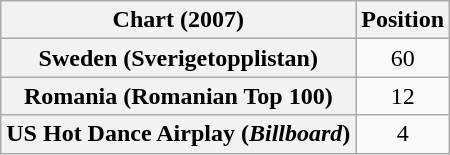<table class="wikitable sortable plainrowheaders" style="text-align:center">
<tr>
<th>Chart (2007)</th>
<th>Position</th>
</tr>
<tr>
<th scope="row">Sweden (Sverigetopplistan)</th>
<td>60</td>
</tr>
<tr>
<th scope="row">Romania (Romanian Top 100)</th>
<td>12</td>
</tr>
<tr>
<th scope="row">US Hot Dance Airplay (<em>Billboard</em>)</th>
<td>4</td>
</tr>
</table>
